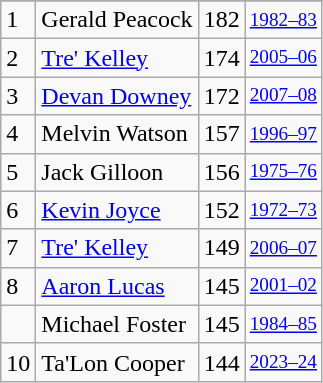<table class="wikitable">
<tr>
</tr>
<tr>
<td>1</td>
<td>Gerald Peacock</td>
<td>182</td>
<td style="font-size:80%;"><a href='#'>1982–83</a></td>
</tr>
<tr>
<td>2</td>
<td><a href='#'>Tre' Kelley</a></td>
<td>174</td>
<td style="font-size:80%;"><a href='#'>2005–06</a></td>
</tr>
<tr>
<td>3</td>
<td><a href='#'>Devan Downey</a></td>
<td>172</td>
<td style="font-size:80%;"><a href='#'>2007–08</a></td>
</tr>
<tr>
<td>4</td>
<td>Melvin Watson</td>
<td>157</td>
<td style="font-size:80%;"><a href='#'>1996–97</a></td>
</tr>
<tr>
<td>5</td>
<td>Jack Gilloon</td>
<td>156</td>
<td style="font-size:80%;"><a href='#'>1975–76</a></td>
</tr>
<tr>
<td>6</td>
<td><a href='#'>Kevin Joyce</a></td>
<td>152</td>
<td style="font-size:80%;"><a href='#'>1972–73</a></td>
</tr>
<tr>
<td>7</td>
<td><a href='#'>Tre' Kelley</a></td>
<td>149</td>
<td style="font-size:80%;"><a href='#'>2006–07</a></td>
</tr>
<tr>
<td>8</td>
<td><a href='#'>Aaron Lucas</a></td>
<td>145</td>
<td style="font-size:80%;"><a href='#'>2001–02</a></td>
</tr>
<tr>
<td></td>
<td>Michael Foster</td>
<td>145</td>
<td style="font-size:80%;"><a href='#'>1984–85</a></td>
</tr>
<tr>
<td>10</td>
<td>Ta'Lon Cooper</td>
<td>144</td>
<td style="font-size:80%;"><a href='#'>2023–24</a></td>
</tr>
</table>
